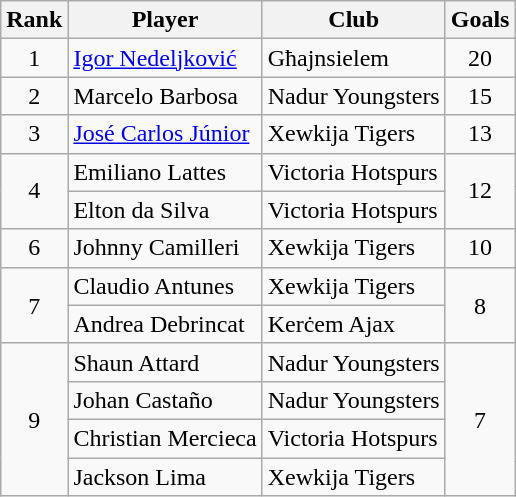<table class="wikitable" style="text-align:center">
<tr>
<th>Rank</th>
<th>Player</th>
<th>Club</th>
<th>Goals</th>
</tr>
<tr>
<td rowspan="1">1</td>
<td align="left"> <a href='#'>Igor Nedeljković</a></td>
<td align="left">Għajnsielem</td>
<td>20</td>
</tr>
<tr>
<td rowspan="1">2</td>
<td align="left"> Marcelo Barbosa</td>
<td align="left">Nadur Youngsters</td>
<td rowspan="1">15</td>
</tr>
<tr>
<td rowspan="1">3</td>
<td align="left"> <a href='#'>José Carlos Júnior</a></td>
<td align="left">Xewkija Tigers</td>
<td>13</td>
</tr>
<tr>
<td rowspan="2">4</td>
<td align="left"> 	Emiliano Lattes</td>
<td align="left">Victoria Hotspurs</td>
<td rowspan="2">12</td>
</tr>
<tr>
<td align="left"> Elton da Silva</td>
<td align="left">Victoria Hotspurs</td>
</tr>
<tr>
<td rowspan="1">6</td>
<td align="left"> Johnny Camilleri</td>
<td align="left">Xewkija Tigers</td>
<td rowspan="1">10</td>
</tr>
<tr>
<td rowspan="2">7</td>
<td align="left"> Claudio Antunes</td>
<td align="left">Xewkija Tigers</td>
<td rowspan="2">8</td>
</tr>
<tr>
<td align="left"> Andrea Debrincat</td>
<td align="left">Kerċem Ajax</td>
</tr>
<tr>
<td rowspan="4">9</td>
<td align="left"> Shaun Attard</td>
<td align="left">Nadur Youngsters</td>
<td rowspan="4">7</td>
</tr>
<tr>
<td align="left"> Johan Castaño</td>
<td align="left">Nadur Youngsters</td>
</tr>
<tr>
<td align="left"> Christian Mercieca</td>
<td align="left">Victoria Hotspurs</td>
</tr>
<tr>
<td align="left"> Jackson Lima</td>
<td align="left">Xewkija Tigers</td>
</tr>
</table>
